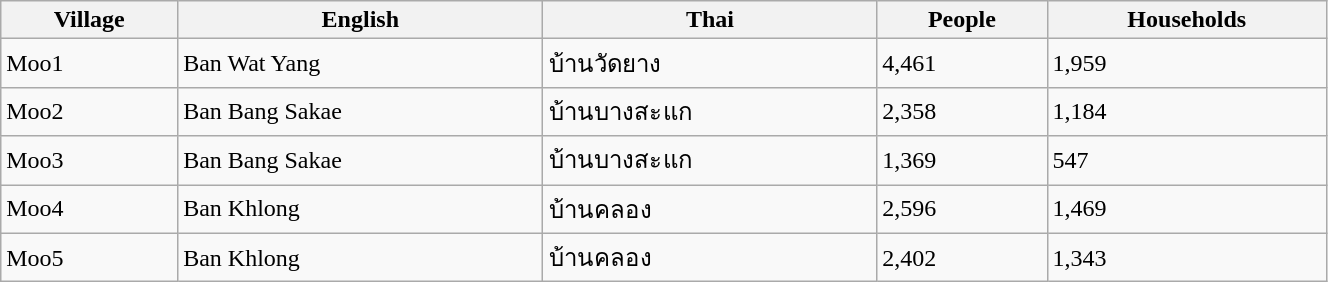<table class="wikitable" style="width:70%;">
<tr>
<th>Village</th>
<th>English</th>
<th>Thai</th>
<th>People</th>
<th>Households</th>
</tr>
<tr>
<td>Moo1</td>
<td>Ban Wat Yang</td>
<td>บ้านวัดยาง</td>
<td>4,461</td>
<td>1,959</td>
</tr>
<tr>
<td>Moo2</td>
<td>Ban Bang Sakae</td>
<td>บ้านบางสะแก</td>
<td>2,358</td>
<td>1,184</td>
</tr>
<tr>
<td>Moo3</td>
<td>Ban Bang Sakae</td>
<td>บ้านบางสะแก</td>
<td>1,369</td>
<td>547</td>
</tr>
<tr>
<td>Moo4</td>
<td>Ban Khlong</td>
<td>บ้านคลอง</td>
<td>2,596</td>
<td>1,469</td>
</tr>
<tr>
<td>Moo5</td>
<td>Ban Khlong</td>
<td>บ้านคลอง</td>
<td>2,402</td>
<td>1,343</td>
</tr>
</table>
